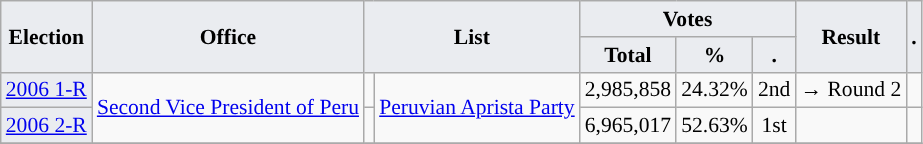<table class="wikitable" style="font-size:90%; text-align:center;">
<tr>
<th style="background-color:#EAECF0;" rowspan=2>Election</th>
<th style="background-color:#EAECF0;" rowspan=2>Office</th>
<th style="background-color:#EAECF0;" colspan=2 rowspan=2>List</th>
<th style="background-color:#EAECF0;" colspan=3>Votes</th>
<th style="background-color:#EAECF0;" rowspan=2>Result</th>
<th style="background-color:#EAECF0;" rowspan=2>.</th>
</tr>
<tr>
<th style="background-color:#EAECF0;">Total</th>
<th style="background-color:#EAECF0;">%</th>
<th style="background-color:#EAECF0;">.</th>
</tr>
<tr>
<td style="background-color:#EAECF0;"><a href='#'>2006 1-R</a></td>
<td rowspan="2"><a href='#'>Second Vice President of Peru</a></td>
<td style="background-color:"></td>
<td rowspan="2"><a href='#'>Peruvian Aprista Party</a></td>
<td>2,985,858</td>
<td>24.32%</td>
<td>2nd</td>
<td>→ Round 2</td>
<td></td>
</tr>
<tr>
<td style="background-color:#EAECF0;"><a href='#'>2006 2-R</a></td>
<td style="background-color:"></td>
<td>6,965,017</td>
<td>52.63%</td>
<td>1st</td>
<td></td>
<td></td>
</tr>
<tr>
</tr>
</table>
